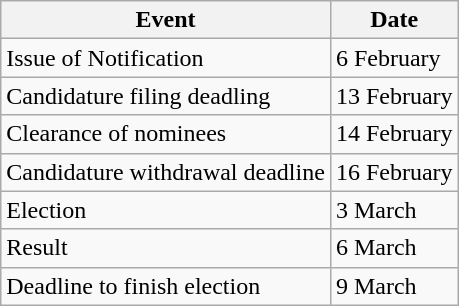<table class="wikitable">
<tr>
<th>Event</th>
<th>Date</th>
</tr>
<tr>
<td>Issue of Notification</td>
<td>6 February</td>
</tr>
<tr>
<td>Candidature filing deadling</td>
<td>13 February</td>
</tr>
<tr>
<td>Clearance of nominees</td>
<td>14 February</td>
</tr>
<tr>
<td>Candidature withdrawal deadline</td>
<td>16 February</td>
</tr>
<tr>
<td>Election</td>
<td>3 March</td>
</tr>
<tr>
<td>Result</td>
<td>6 March</td>
</tr>
<tr>
<td>Deadline to finish election</td>
<td>9 March</td>
</tr>
</table>
